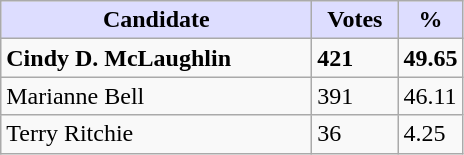<table class="wikitable">
<tr>
<th style="background:#ddf; width:200px;">Candidate</th>
<th style="background:#ddf; width:50px;">Votes</th>
<th style="background:#ddf; width:30px;">%</th>
</tr>
<tr>
<td><strong>Cindy D. McLaughlin</strong></td>
<td><strong>421</strong></td>
<td><strong>49.65</strong></td>
</tr>
<tr>
<td>Marianne Bell</td>
<td>391</td>
<td>46.11</td>
</tr>
<tr>
<td>Terry Ritchie</td>
<td>36</td>
<td>4.25</td>
</tr>
</table>
